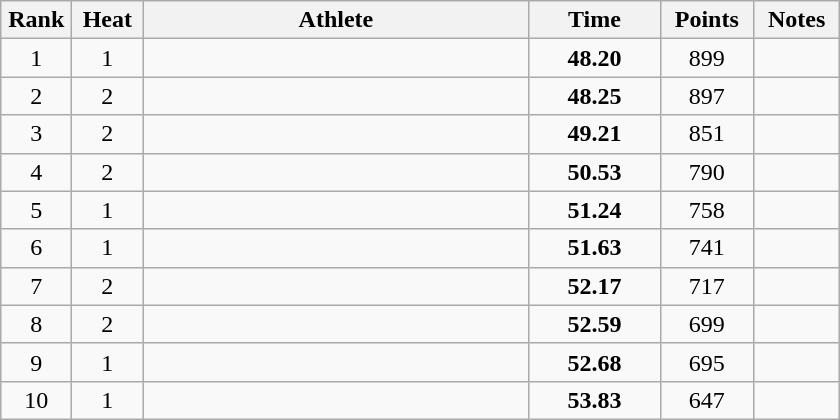<table class="wikitable" style="text-align:center">
<tr>
<th width=40>Rank</th>
<th width=40>Heat</th>
<th width=250>Athlete</th>
<th width=80>Time</th>
<th width=55>Points</th>
<th width=50>Notes</th>
</tr>
<tr>
<td>1</td>
<td>1</td>
<td align=left></td>
<td><strong>48.20</strong></td>
<td>899</td>
<td></td>
</tr>
<tr>
<td>2</td>
<td>2</td>
<td align=left></td>
<td><strong>48.25</strong></td>
<td>897</td>
<td></td>
</tr>
<tr>
<td>3</td>
<td>2</td>
<td align=left></td>
<td><strong>49.21</strong></td>
<td>851</td>
<td></td>
</tr>
<tr>
<td>4</td>
<td>2</td>
<td align=left></td>
<td><strong>50.53</strong></td>
<td>790</td>
<td></td>
</tr>
<tr>
<td>5</td>
<td>1</td>
<td align=left></td>
<td><strong>51.24</strong></td>
<td>758</td>
<td></td>
</tr>
<tr>
<td>6</td>
<td>1</td>
<td align=left></td>
<td><strong>51.63</strong></td>
<td>741</td>
<td></td>
</tr>
<tr>
<td>7</td>
<td>2</td>
<td align=left></td>
<td><strong>52.17</strong></td>
<td>717</td>
<td></td>
</tr>
<tr>
<td>8</td>
<td>2</td>
<td align=left></td>
<td><strong>52.59</strong></td>
<td>699</td>
<td></td>
</tr>
<tr>
<td>9</td>
<td>1</td>
<td align=left></td>
<td><strong>52.68</strong></td>
<td>695</td>
<td></td>
</tr>
<tr>
<td>10</td>
<td>1</td>
<td align=left></td>
<td><strong>53.83</strong></td>
<td>647</td>
<td></td>
</tr>
</table>
